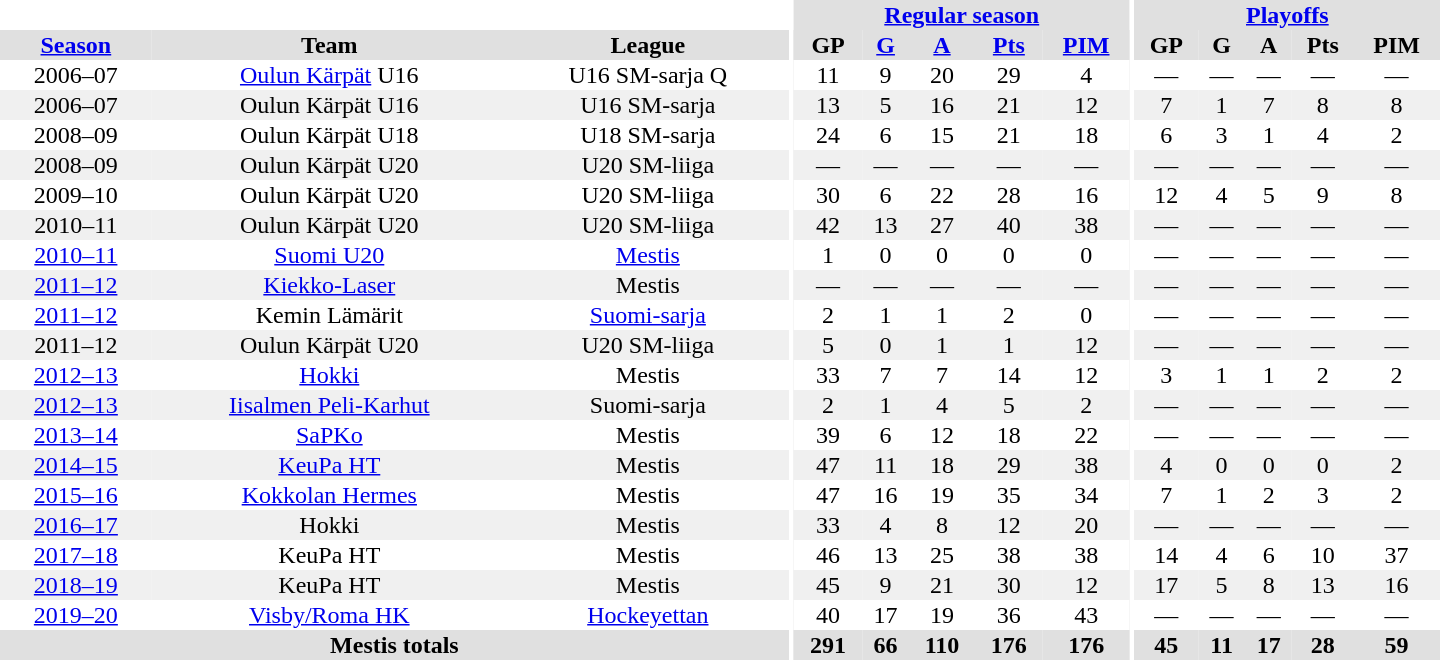<table border="0" cellpadding="1" cellspacing="0" style="text-align:center; width:60em">
<tr bgcolor="#e0e0e0">
<th colspan="3" bgcolor="#ffffff"></th>
<th rowspan="99" bgcolor="#ffffff"></th>
<th colspan="5"><a href='#'>Regular season</a></th>
<th rowspan="99" bgcolor="#ffffff"></th>
<th colspan="5"><a href='#'>Playoffs</a></th>
</tr>
<tr bgcolor="#e0e0e0">
<th><a href='#'>Season</a></th>
<th>Team</th>
<th>League</th>
<th>GP</th>
<th><a href='#'>G</a></th>
<th><a href='#'>A</a></th>
<th><a href='#'>Pts</a></th>
<th><a href='#'>PIM</a></th>
<th>GP</th>
<th>G</th>
<th>A</th>
<th>Pts</th>
<th>PIM</th>
</tr>
<tr>
<td>2006–07</td>
<td><a href='#'>Oulun Kärpät</a> U16</td>
<td>U16 SM-sarja Q</td>
<td>11</td>
<td>9</td>
<td>20</td>
<td>29</td>
<td>4</td>
<td>—</td>
<td>—</td>
<td>—</td>
<td>—</td>
<td>—</td>
</tr>
<tr bgcolor="#f0f0f0">
<td>2006–07</td>
<td>Oulun Kärpät U16</td>
<td>U16 SM-sarja</td>
<td>13</td>
<td>5</td>
<td>16</td>
<td>21</td>
<td>12</td>
<td>7</td>
<td>1</td>
<td>7</td>
<td>8</td>
<td>8</td>
</tr>
<tr>
<td>2008–09</td>
<td>Oulun Kärpät U18</td>
<td>U18 SM-sarja</td>
<td>24</td>
<td>6</td>
<td>15</td>
<td>21</td>
<td>18</td>
<td>6</td>
<td>3</td>
<td>1</td>
<td>4</td>
<td>2</td>
</tr>
<tr bgcolor="#f0f0f0">
<td>2008–09</td>
<td>Oulun Kärpät U20</td>
<td>U20 SM-liiga</td>
<td>—</td>
<td>—</td>
<td>—</td>
<td>—</td>
<td>—</td>
<td>—</td>
<td>—</td>
<td>—</td>
<td>—</td>
<td>—</td>
</tr>
<tr>
<td>2009–10</td>
<td>Oulun Kärpät U20</td>
<td>U20 SM-liiga</td>
<td>30</td>
<td>6</td>
<td>22</td>
<td>28</td>
<td>16</td>
<td>12</td>
<td>4</td>
<td>5</td>
<td>9</td>
<td>8</td>
</tr>
<tr bgcolor="#f0f0f0">
<td>2010–11</td>
<td>Oulun Kärpät U20</td>
<td>U20 SM-liiga</td>
<td>42</td>
<td>13</td>
<td>27</td>
<td>40</td>
<td>38</td>
<td>—</td>
<td>—</td>
<td>—</td>
<td>—</td>
<td>—</td>
</tr>
<tr>
<td><a href='#'>2010–11</a></td>
<td><a href='#'>Suomi U20</a></td>
<td><a href='#'>Mestis</a></td>
<td>1</td>
<td>0</td>
<td>0</td>
<td>0</td>
<td>0</td>
<td>—</td>
<td>—</td>
<td>—</td>
<td>—</td>
<td>—</td>
</tr>
<tr bgcolor="#f0f0f0">
<td><a href='#'>2011–12</a></td>
<td><a href='#'>Kiekko-Laser</a></td>
<td>Mestis</td>
<td>—</td>
<td>—</td>
<td>—</td>
<td>—</td>
<td>—</td>
<td>—</td>
<td>—</td>
<td>—</td>
<td>—</td>
<td>—</td>
</tr>
<tr>
<td><a href='#'>2011–12</a></td>
<td>Kemin Lämärit</td>
<td><a href='#'>Suomi-sarja</a></td>
<td>2</td>
<td>1</td>
<td>1</td>
<td>2</td>
<td>0</td>
<td>—</td>
<td>—</td>
<td>—</td>
<td>—</td>
<td>—</td>
</tr>
<tr bgcolor="#f0f0f0">
<td>2011–12</td>
<td>Oulun Kärpät U20</td>
<td>U20 SM-liiga</td>
<td>5</td>
<td>0</td>
<td>1</td>
<td>1</td>
<td>12</td>
<td>—</td>
<td>—</td>
<td>—</td>
<td>—</td>
<td>—</td>
</tr>
<tr>
<td><a href='#'>2012–13</a></td>
<td><a href='#'>Hokki</a></td>
<td>Mestis</td>
<td>33</td>
<td>7</td>
<td>7</td>
<td>14</td>
<td>12</td>
<td>3</td>
<td>1</td>
<td>1</td>
<td>2</td>
<td>2</td>
</tr>
<tr bgcolor="#f0f0f0">
<td><a href='#'>2012–13</a></td>
<td><a href='#'>Iisalmen Peli-Karhut</a></td>
<td>Suomi-sarja</td>
<td>2</td>
<td>1</td>
<td>4</td>
<td>5</td>
<td>2</td>
<td>—</td>
<td>—</td>
<td>—</td>
<td>—</td>
<td>—</td>
</tr>
<tr>
<td><a href='#'>2013–14</a></td>
<td><a href='#'>SaPKo</a></td>
<td>Mestis</td>
<td>39</td>
<td>6</td>
<td>12</td>
<td>18</td>
<td>22</td>
<td>—</td>
<td>—</td>
<td>—</td>
<td>—</td>
<td>—</td>
</tr>
<tr bgcolor="#f0f0f0">
<td><a href='#'>2014–15</a></td>
<td><a href='#'>KeuPa HT</a></td>
<td>Mestis</td>
<td>47</td>
<td>11</td>
<td>18</td>
<td>29</td>
<td>38</td>
<td>4</td>
<td>0</td>
<td>0</td>
<td>0</td>
<td>2</td>
</tr>
<tr>
<td><a href='#'>2015–16</a></td>
<td><a href='#'>Kokkolan Hermes</a></td>
<td>Mestis</td>
<td>47</td>
<td>16</td>
<td>19</td>
<td>35</td>
<td>34</td>
<td>7</td>
<td>1</td>
<td>2</td>
<td>3</td>
<td>2</td>
</tr>
<tr bgcolor="#f0f0f0">
<td><a href='#'>2016–17</a></td>
<td>Hokki</td>
<td>Mestis</td>
<td>33</td>
<td>4</td>
<td>8</td>
<td>12</td>
<td>20</td>
<td>—</td>
<td>—</td>
<td>—</td>
<td>—</td>
<td>—</td>
</tr>
<tr>
<td><a href='#'>2017–18</a></td>
<td>KeuPa HT</td>
<td>Mestis</td>
<td>46</td>
<td>13</td>
<td>25</td>
<td>38</td>
<td>38</td>
<td>14</td>
<td>4</td>
<td>6</td>
<td>10</td>
<td>37</td>
</tr>
<tr bgcolor="#f0f0f0">
<td><a href='#'>2018–19</a></td>
<td>KeuPa HT</td>
<td>Mestis</td>
<td>45</td>
<td>9</td>
<td>21</td>
<td>30</td>
<td>12</td>
<td>17</td>
<td>5</td>
<td>8</td>
<td>13</td>
<td>16</td>
</tr>
<tr>
<td><a href='#'>2019–20</a></td>
<td><a href='#'>Visby/Roma HK</a></td>
<td><a href='#'>Hockeyettan</a></td>
<td>40</td>
<td>17</td>
<td>19</td>
<td>36</td>
<td>43</td>
<td>—</td>
<td>—</td>
<td>—</td>
<td>—</td>
<td>—</td>
</tr>
<tr>
</tr>
<tr ALIGN="center" bgcolor="#e0e0e0">
<th colspan="3">Mestis totals</th>
<th ALIGN="center">291</th>
<th ALIGN="center">66</th>
<th ALIGN="center">110</th>
<th ALIGN="center">176</th>
<th ALIGN="center">176</th>
<th ALIGN="center">45</th>
<th ALIGN="center">11</th>
<th ALIGN="center">17</th>
<th ALIGN="center">28</th>
<th ALIGN="center">59</th>
</tr>
</table>
